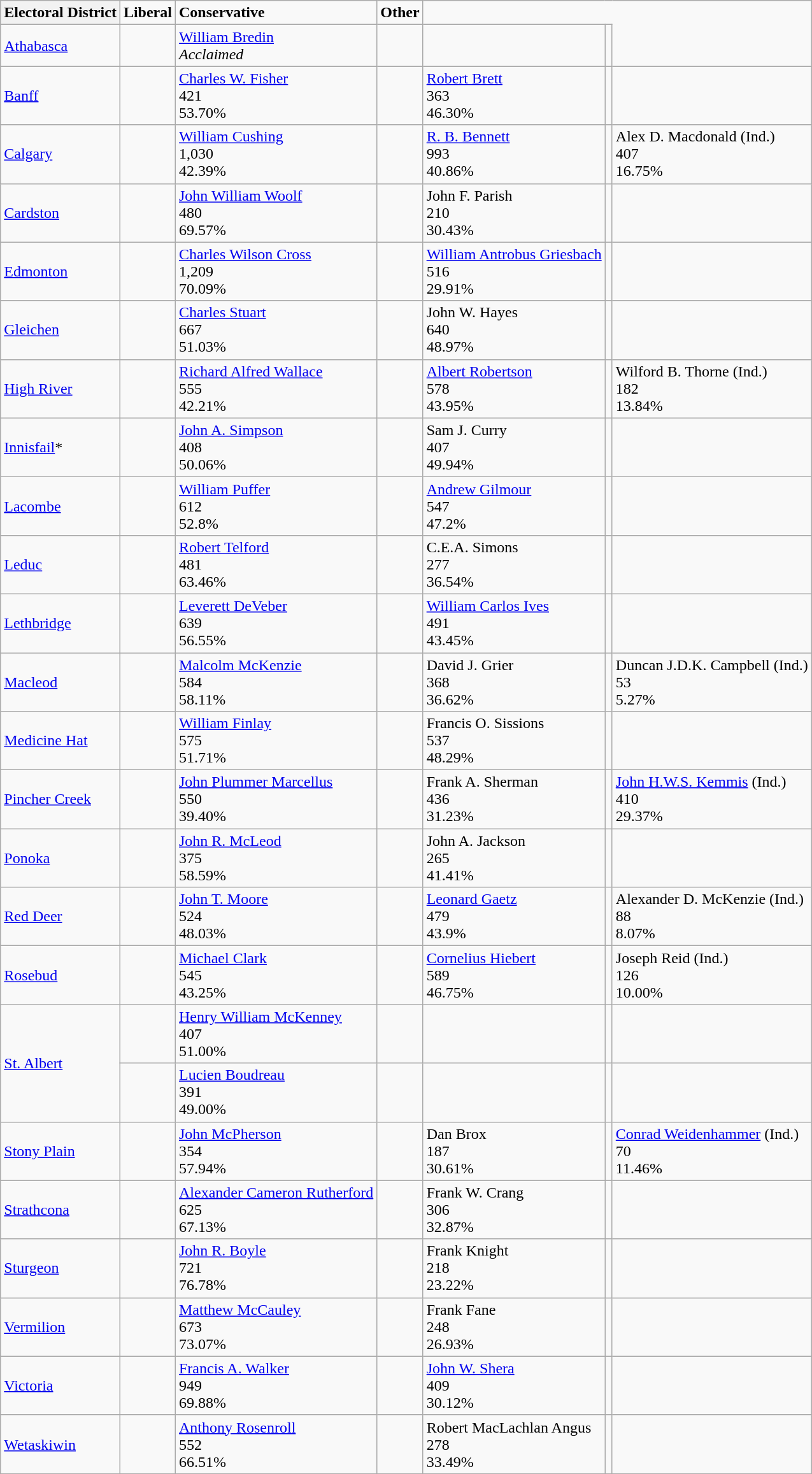<table class="wikitable">
<tr>
<th>Electoral District</th>
<td><strong>Liberal</strong></td>
<td><strong>Conservative</strong></td>
<td><strong>Other</strong></td>
</tr>
<tr>
<td><a href='#'>Athabasca</a></td>
<td></td>
<td><a href='#'>William Bredin</a><br><em>Acclaimed</em></td>
<td></td>
<td></td>
<td></td>
</tr>
<tr>
<td><a href='#'>Banff</a></td>
<td></td>
<td><a href='#'>Charles W. Fisher</a><br>421<br>53.70%</td>
<td></td>
<td><a href='#'>Robert Brett</a><br>363<br>46.30%</td>
<td></td>
<td></td>
</tr>
<tr>
<td><a href='#'>Calgary</a></td>
<td></td>
<td><a href='#'>William Cushing</a><br>1,030<br>42.39%</td>
<td></td>
<td><a href='#'>R. B. Bennett</a><br>993<br>40.86%</td>
<td></td>
<td>Alex D. Macdonald (Ind.)<br>407<br>16.75%</td>
</tr>
<tr>
<td><a href='#'>Cardston</a></td>
<td></td>
<td><a href='#'>John William Woolf</a><br>480<br>69.57%</td>
<td></td>
<td>John F. Parish<br>210<br>30.43%</td>
<td></td>
<td></td>
</tr>
<tr>
<td><a href='#'>Edmonton</a></td>
<td></td>
<td><a href='#'>Charles Wilson Cross</a><br>1,209<br>70.09%</td>
<td></td>
<td><a href='#'>William Antrobus Griesbach</a><br>516<br>29.91%</td>
<td></td>
<td></td>
</tr>
<tr>
<td><a href='#'>Gleichen</a></td>
<td></td>
<td><a href='#'>Charles Stuart</a><br>667<br>51.03%</td>
<td></td>
<td>John W. Hayes<br>640<br>48.97%</td>
<td></td>
<td></td>
</tr>
<tr>
<td><a href='#'>High River</a></td>
<td></td>
<td><a href='#'>Richard Alfred Wallace</a><br>555<br>42.21%</td>
<td></td>
<td><a href='#'>Albert Robertson</a><br>578<br>43.95%</td>
<td></td>
<td>Wilford B. Thorne (Ind.)<br>182<br>13.84%</td>
</tr>
<tr>
<td><a href='#'>Innisfail</a>*</td>
<td></td>
<td><a href='#'>John A. Simpson</a><br>408<br>50.06%</td>
<td></td>
<td>Sam J. Curry<br>407<br>49.94%</td>
<td></td>
<td></td>
</tr>
<tr>
<td><a href='#'>Lacombe</a></td>
<td></td>
<td><a href='#'>William Puffer</a><br>612<br>52.8%</td>
<td></td>
<td><a href='#'>Andrew Gilmour</a><br>547<br>47.2%</td>
<td></td>
<td></td>
</tr>
<tr>
<td><a href='#'>Leduc</a></td>
<td></td>
<td><a href='#'>Robert Telford</a><br>481<br>63.46%</td>
<td></td>
<td>C.E.A. Simons<br>277<br>36.54%</td>
<td></td>
<td></td>
</tr>
<tr>
<td><a href='#'>Lethbridge</a></td>
<td></td>
<td><a href='#'>Leverett DeVeber</a><br>639<br>56.55%</td>
<td></td>
<td><a href='#'>William Carlos Ives</a><br>491<br>43.45%</td>
<td></td>
<td></td>
</tr>
<tr>
<td><a href='#'>Macleod</a></td>
<td></td>
<td><a href='#'>Malcolm McKenzie</a><br>584<br>58.11%</td>
<td></td>
<td>David J. Grier<br>368<br>36.62%</td>
<td></td>
<td>Duncan J.D.K. Campbell (Ind.)<br>53<br>5.27%</td>
</tr>
<tr>
<td><a href='#'>Medicine Hat</a></td>
<td></td>
<td><a href='#'>William Finlay</a><br>575<br>51.71%</td>
<td></td>
<td>Francis O. Sissions<br>537<br>48.29%</td>
<td></td>
<td></td>
</tr>
<tr>
<td><a href='#'>Pincher Creek</a></td>
<td></td>
<td><a href='#'>John Plummer Marcellus</a><br>550<br>39.40%</td>
<td></td>
<td>Frank A. Sherman<br>436<br>31.23%</td>
<td></td>
<td><a href='#'>John H.W.S. Kemmis</a> (Ind.)<br>410<br>29.37%</td>
</tr>
<tr>
<td><a href='#'>Ponoka</a></td>
<td></td>
<td><a href='#'>John R. McLeod</a><br>375<br>58.59%</td>
<td></td>
<td>John A. Jackson<br>265<br>41.41%</td>
<td></td>
<td></td>
</tr>
<tr>
<td><a href='#'>Red Deer</a></td>
<td></td>
<td><a href='#'>John T. Moore</a><br>524<br>48.03%</td>
<td></td>
<td><a href='#'>Leonard Gaetz</a><br>479<br>43.9%</td>
<td></td>
<td>Alexander D. McKenzie (Ind.)<br>88<br>8.07%</td>
</tr>
<tr>
<td><a href='#'>Rosebud</a></td>
<td></td>
<td><a href='#'>Michael Clark</a><br>545<br>43.25%</td>
<td></td>
<td><a href='#'>Cornelius Hiebert</a><br>589<br>46.75%</td>
<td></td>
<td>Joseph Reid (Ind.)<br>126<br>10.00%</td>
</tr>
<tr>
<td rowspan="2"><a href='#'>St. Albert</a></td>
<td></td>
<td><a href='#'>Henry William McKenney</a><br>407<br>51.00%</td>
<td></td>
<td></td>
<td></td>
<td></td>
</tr>
<tr>
<td></td>
<td><a href='#'>Lucien Boudreau</a><br>391<br>49.00%</td>
<td></td>
<td></td>
<td></td>
<td></td>
</tr>
<tr>
<td><a href='#'>Stony Plain</a></td>
<td></td>
<td><a href='#'>John McPherson</a><br>354<br>57.94%</td>
<td></td>
<td>Dan Brox<br>187<br>30.61%</td>
<td></td>
<td><a href='#'>Conrad Weidenhammer</a> (Ind.)<br>70<br>11.46%</td>
</tr>
<tr>
<td><a href='#'>Strathcona</a></td>
<td></td>
<td><a href='#'>Alexander Cameron Rutherford</a><br>625<br>67.13%</td>
<td></td>
<td>Frank W. Crang<br>306<br>32.87%</td>
<td></td>
<td></td>
</tr>
<tr>
<td><a href='#'>Sturgeon</a></td>
<td></td>
<td><a href='#'>John R. Boyle</a><br>721<br>76.78%</td>
<td></td>
<td>Frank Knight<br>218<br>23.22%</td>
<td></td>
<td></td>
</tr>
<tr>
<td><a href='#'>Vermilion</a></td>
<td></td>
<td><a href='#'>Matthew McCauley</a><br>673<br>73.07%</td>
<td></td>
<td>Frank Fane<br>248<br>26.93%</td>
<td></td>
<td></td>
</tr>
<tr>
<td><a href='#'>Victoria</a></td>
<td></td>
<td><a href='#'>Francis A. Walker</a><br>949<br>69.88%</td>
<td></td>
<td><a href='#'>John W. Shera</a><br>409<br>30.12%</td>
<td></td>
<td></td>
</tr>
<tr>
<td><a href='#'>Wetaskiwin</a></td>
<td></td>
<td><a href='#'>Anthony Rosenroll</a><br>552<br>66.51%</td>
<td></td>
<td>Robert MacLachlan Angus<br>278<br>33.49%</td>
<td></td>
<td></td>
</tr>
<tr>
</tr>
</table>
